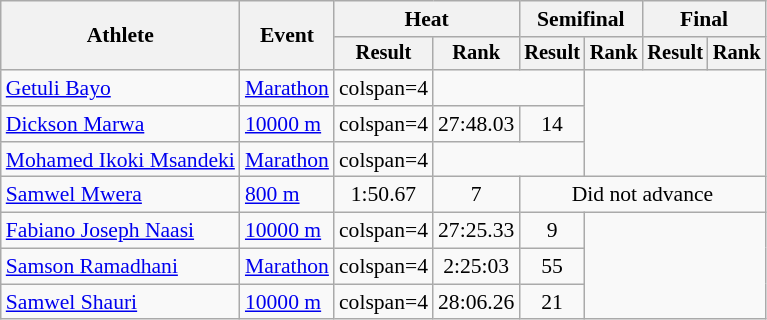<table class=wikitable style="font-size:90%">
<tr>
<th rowspan="2">Athlete</th>
<th rowspan="2">Event</th>
<th colspan="2">Heat</th>
<th colspan="2">Semifinal</th>
<th colspan="2">Final</th>
</tr>
<tr style="font-size:95%">
<th>Result</th>
<th>Rank</th>
<th>Result</th>
<th>Rank</th>
<th>Result</th>
<th>Rank</th>
</tr>
<tr align=center>
<td align=left><a href='#'>Getuli Bayo</a></td>
<td align=left><a href='#'>Marathon</a></td>
<td>colspan=4 </td>
<td colspan=2></td>
</tr>
<tr align=center>
<td align=left><a href='#'>Dickson Marwa</a></td>
<td align=left><a href='#'>10000 m</a></td>
<td>colspan=4 </td>
<td>27:48.03</td>
<td>14</td>
</tr>
<tr align=center>
<td align=left><a href='#'>Mohamed Ikoki Msandeki</a></td>
<td align=left><a href='#'>Marathon</a></td>
<td>colspan=4 </td>
<td colspan=2></td>
</tr>
<tr align=center>
<td align=left><a href='#'>Samwel Mwera</a></td>
<td align=left><a href='#'>800 m</a></td>
<td>1:50.67</td>
<td>7</td>
<td colspan=4>Did not advance</td>
</tr>
<tr align=center>
<td align=left><a href='#'>Fabiano Joseph Naasi</a></td>
<td align=left><a href='#'>10000 m</a></td>
<td>colspan=4 </td>
<td>27:25.33</td>
<td>9</td>
</tr>
<tr align=center>
<td align=left><a href='#'>Samson Ramadhani</a></td>
<td align=left><a href='#'>Marathon</a></td>
<td>colspan=4 </td>
<td>2:25:03</td>
<td>55</td>
</tr>
<tr align=center>
<td align=left><a href='#'>Samwel Shauri</a></td>
<td align=left><a href='#'>10000 m</a></td>
<td>colspan=4 </td>
<td>28:06.26</td>
<td>21</td>
</tr>
</table>
